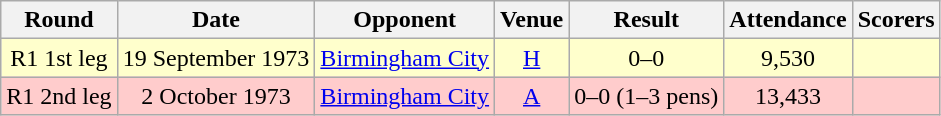<table class="wikitable" style="font-size:100%; text-align:center">
<tr>
<th>Round</th>
<th>Date</th>
<th>Opponent</th>
<th>Venue</th>
<th>Result</th>
<th>Attendance</th>
<th>Scorers</th>
</tr>
<tr style="background-color: #FFFFCC;">
<td>R1 1st leg</td>
<td>19 September 1973</td>
<td><a href='#'>Birmingham City</a></td>
<td><a href='#'>H</a></td>
<td>0–0</td>
<td>9,530</td>
<td></td>
</tr>
<tr style="background-color: #FFCCCC;">
<td>R1 2nd leg</td>
<td>2 October 1973</td>
<td><a href='#'>Birmingham City</a></td>
<td><a href='#'>A</a></td>
<td>0–0 (1–3 pens)</td>
<td>13,433</td>
<td></td>
</tr>
</table>
